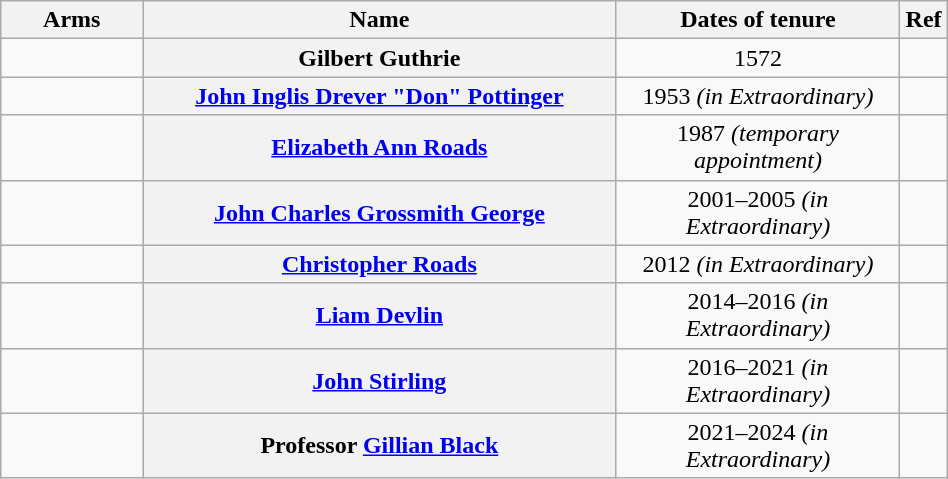<table class="wikitable" style="text-align:center; width:50%">
<tr>
<th>Arms</th>
<th style="width:50%">Name</th>
<th style="width:30%">Dates of tenure</th>
<th style="width:5%">Ref</th>
</tr>
<tr>
<td></td>
<th>Gilbert Guthrie</th>
<td>1572</td>
<td></td>
</tr>
<tr>
<td></td>
<th><a href='#'>John Inglis Drever "Don" Pottinger</a></th>
<td>1953 <em>(in Extraordinary)</em></td>
<td></td>
</tr>
<tr>
<td></td>
<th><a href='#'>Elizabeth Ann Roads</a></th>
<td>1987 <em>(temporary appointment)</em></td>
<td></td>
</tr>
<tr>
<td></td>
<th><a href='#'>John Charles Grossmith George</a></th>
<td>2001–2005 <em>(in Extraordinary)</em></td>
<td></td>
</tr>
<tr>
<td></td>
<th><a href='#'>Christopher Roads</a></th>
<td>2012 <em>(in Extraordinary)</em></td>
<td></td>
</tr>
<tr>
<td></td>
<th><a href='#'>Liam Devlin</a></th>
<td>2014–2016 <em>(in Extraordinary)</em></td>
<td></td>
</tr>
<tr>
<td></td>
<th><a href='#'>John Stirling</a></th>
<td>2016–2021 <em>(in Extraordinary)</em></td>
<td></td>
</tr>
<tr>
<td></td>
<th>Professor <a href='#'>Gillian Black</a></th>
<td>2021–2024 <em>(in Extraordinary)</em></td>
<td></td>
</tr>
</table>
